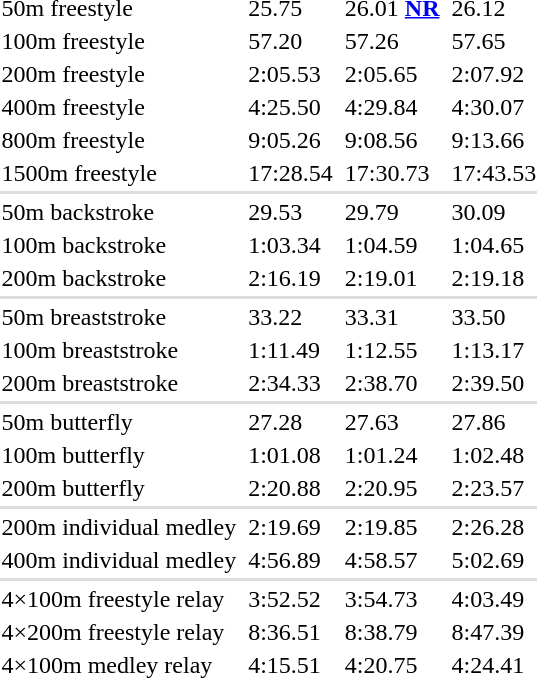<table>
<tr>
<td>50m freestyle<br></td>
<td></td>
<td>25.75</td>
<td></td>
<td>26.01 <strong><a href='#'>NR</a></strong></td>
<td></td>
<td>26.12</td>
</tr>
<tr>
<td>100m freestyle<br></td>
<td></td>
<td>57.20</td>
<td></td>
<td>57.26</td>
<td></td>
<td>57.65</td>
</tr>
<tr>
<td>200m freestyle<br></td>
<td></td>
<td>2:05.53</td>
<td></td>
<td>2:05.65</td>
<td></td>
<td>2:07.92</td>
</tr>
<tr>
<td>400m freestyle<br></td>
<td></td>
<td>4:25.50</td>
<td></td>
<td>4:29.84</td>
<td></td>
<td>4:30.07</td>
</tr>
<tr>
<td>800m freestyle<br></td>
<td></td>
<td>9:05.26</td>
<td></td>
<td>9:08.56</td>
<td></td>
<td>9:13.66</td>
</tr>
<tr>
<td>1500m freestyle<br></td>
<td></td>
<td>17:28.54</td>
<td></td>
<td>17:30.73</td>
<td></td>
<td>17:43.53</td>
</tr>
<tr style="background:#ddd;">
<td colspan=7></td>
</tr>
<tr>
<td>50m backstroke<br></td>
<td></td>
<td>29.53</td>
<td></td>
<td>29.79</td>
<td></td>
<td>30.09</td>
</tr>
<tr>
<td>100m backstroke<br></td>
<td></td>
<td>1:03.34</td>
<td></td>
<td>1:04.59</td>
<td></td>
<td>1:04.65</td>
</tr>
<tr>
<td>200m backstroke<br></td>
<td></td>
<td>2:16.19</td>
<td></td>
<td>2:19.01</td>
<td></td>
<td>2:19.18</td>
</tr>
<tr style="background:#ddd;">
<td colspan=7></td>
</tr>
<tr>
<td>50m breaststroke<br></td>
<td></td>
<td>33.22</td>
<td></td>
<td>33.31</td>
<td></td>
<td>33.50</td>
</tr>
<tr>
<td>100m breaststroke<br></td>
<td></td>
<td>1:11.49</td>
<td></td>
<td>1:12.55</td>
<td></td>
<td>1:13.17</td>
</tr>
<tr>
<td>200m breaststroke<br></td>
<td></td>
<td>2:34.33</td>
<td></td>
<td>2:38.70</td>
<td></td>
<td>2:39.50</td>
</tr>
<tr style="background:#ddd;">
<td colspan=7></td>
</tr>
<tr>
<td>50m butterfly<br></td>
<td></td>
<td>27.28</td>
<td></td>
<td>27.63</td>
<td></td>
<td>27.86</td>
</tr>
<tr>
<td>100m butterfly<br></td>
<td></td>
<td>1:01.08</td>
<td></td>
<td>1:01.24</td>
<td></td>
<td>1:02.48</td>
</tr>
<tr>
<td>200m butterfly<br></td>
<td></td>
<td>2:20.88</td>
<td></td>
<td>2:20.95</td>
<td></td>
<td>2:23.57</td>
</tr>
<tr style="background:#ddd;">
<td colspan=7></td>
</tr>
<tr>
<td>200m individual medley<br></td>
<td></td>
<td>2:19.69</td>
<td></td>
<td>2:19.85</td>
<td></td>
<td>2:26.28</td>
</tr>
<tr>
<td>400m individual medley<br></td>
<td></td>
<td>4:56.89</td>
<td></td>
<td>4:58.57</td>
<td></td>
<td>5:02.69</td>
</tr>
<tr style="background:#ddd;">
<td colspan=7></td>
</tr>
<tr>
<td>4×100m freestyle relay<br></td>
<td></td>
<td>3:52.52</td>
<td></td>
<td>3:54.73</td>
<td></td>
<td>4:03.49</td>
</tr>
<tr>
<td>4×200m freestyle relay<br></td>
<td></td>
<td>8:36.51</td>
<td></td>
<td>8:38.79</td>
<td> <br> </td>
<td>8:47.39</td>
</tr>
<tr>
<td>4×100m medley relay<br></td>
<td></td>
<td>4:15.51</td>
<td> <br> </td>
<td>4:20.75</td>
<td></td>
<td>4:24.41</td>
</tr>
</table>
